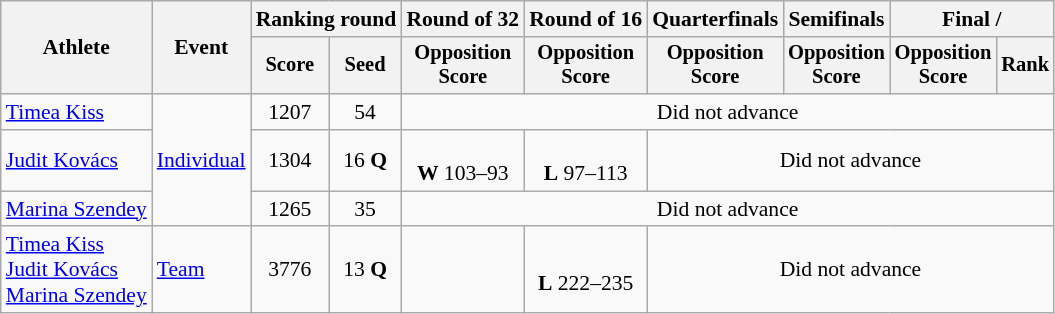<table class="wikitable" style="font-size:90%; text-align:center">
<tr>
<th rowspan=2>Athlete</th>
<th rowspan=2>Event</th>
<th colspan="2">Ranking round</th>
<th>Round of 32</th>
<th>Round of 16</th>
<th>Quarterfinals</th>
<th>Semifinals</th>
<th colspan="2">Final / </th>
</tr>
<tr style="font-size:95%">
<th>Score</th>
<th>Seed</th>
<th>Opposition<br>Score</th>
<th>Opposition<br>Score</th>
<th>Opposition<br>Score</th>
<th>Opposition<br>Score</th>
<th>Opposition<br>Score</th>
<th>Rank</th>
</tr>
<tr align=center>
<td align=left><a href='#'>Timea Kiss</a></td>
<td align=left rowspan=3><a href='#'>Individual</a></td>
<td>1207</td>
<td>54</td>
<td colspan=6>Did not advance</td>
</tr>
<tr align=center>
<td align=left><a href='#'>Judit Kovács</a></td>
<td>1304</td>
<td>16 <strong>Q</strong></td>
<td><br><strong>W</strong> 103–93</td>
<td><br><strong>L</strong> 97–113</td>
<td colspan=4>Did not advance</td>
</tr>
<tr align=center>
<td align=left><a href='#'>Marina Szendey</a></td>
<td>1265</td>
<td>35</td>
<td colspan=6>Did not advance</td>
</tr>
<tr align=center>
<td align=left><a href='#'>Timea Kiss</a><br><a href='#'>Judit Kovács</a><br><a href='#'>Marina Szendey</a></td>
<td align=left><a href='#'>Team</a></td>
<td>3776</td>
<td>13 <strong>Q</strong></td>
<td></td>
<td><br><strong>L</strong> 222–235</td>
<td colspan=4>Did not advance</td>
</tr>
</table>
